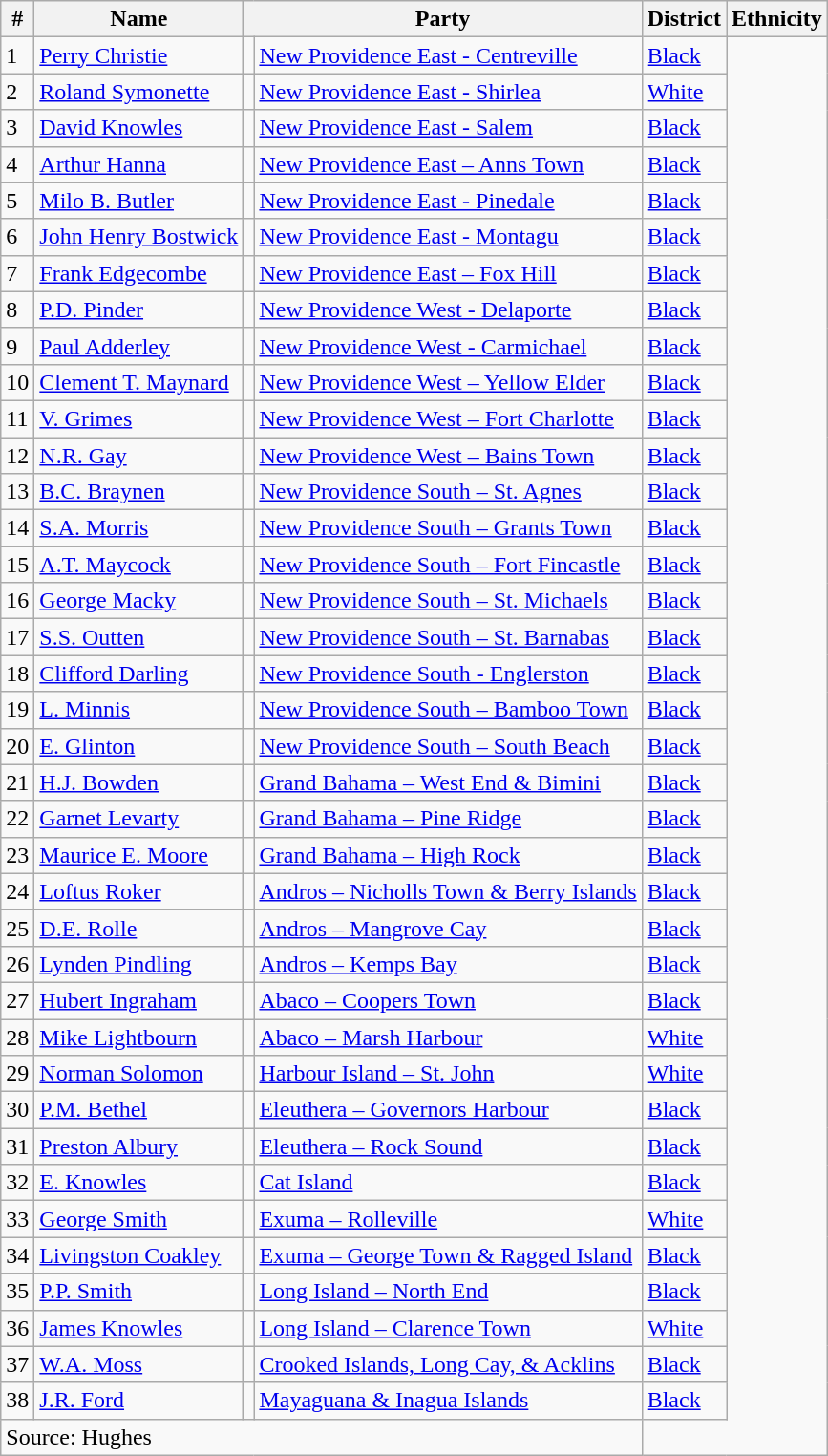<table class="wikitable sortable">
<tr>
<th>#</th>
<th>Name</th>
<th colspan=2>Party</th>
<th>District</th>
<th>Ethnicity</th>
</tr>
<tr>
<td>1</td>
<td><a href='#'>Perry Christie</a></td>
<td></td>
<td><a href='#'>New Providence East - Centreville</a></td>
<td><a href='#'>Black</a></td>
</tr>
<tr>
<td>2</td>
<td><a href='#'>Roland Symonette</a></td>
<td></td>
<td><a href='#'>New Providence East - Shirlea</a></td>
<td><a href='#'>White</a></td>
</tr>
<tr>
<td>3</td>
<td><a href='#'>David Knowles</a></td>
<td></td>
<td><a href='#'>New Providence East - Salem</a></td>
<td><a href='#'>Black</a></td>
</tr>
<tr>
<td>4</td>
<td><a href='#'>Arthur Hanna</a></td>
<td></td>
<td><a href='#'>New Providence East&nbsp;– Anns Town</a></td>
<td><a href='#'>Black</a></td>
</tr>
<tr>
<td>5</td>
<td><a href='#'>Milo B. Butler</a></td>
<td></td>
<td><a href='#'>New Providence East - Pinedale</a></td>
<td><a href='#'>Black</a></td>
</tr>
<tr>
<td>6</td>
<td><a href='#'>John Henry Bostwick</a></td>
<td></td>
<td><a href='#'>New Providence East - Montagu</a></td>
<td><a href='#'>Black</a></td>
</tr>
<tr>
<td>7</td>
<td><a href='#'>Frank Edgecombe</a></td>
<td></td>
<td><a href='#'>New Providence East&nbsp;– Fox Hill</a></td>
<td><a href='#'>Black</a></td>
</tr>
<tr>
<td>8</td>
<td><a href='#'>P.D. Pinder</a></td>
<td></td>
<td><a href='#'>New Providence West - Delaporte</a></td>
<td><a href='#'>Black</a></td>
</tr>
<tr>
<td>9</td>
<td><a href='#'>Paul Adderley</a></td>
<td></td>
<td><a href='#'>New Providence West - Carmichael</a></td>
<td><a href='#'>Black</a></td>
</tr>
<tr>
<td>10</td>
<td><a href='#'>Clement T. Maynard</a></td>
<td></td>
<td><a href='#'>New Providence West&nbsp;– Yellow Elder</a></td>
<td><a href='#'>Black</a></td>
</tr>
<tr>
<td>11</td>
<td><a href='#'>V. Grimes</a></td>
<td></td>
<td><a href='#'>New Providence West&nbsp;– Fort Charlotte</a></td>
<td><a href='#'>Black</a></td>
</tr>
<tr>
<td>12</td>
<td><a href='#'>N.R. Gay</a></td>
<td></td>
<td><a href='#'>New Providence West&nbsp;– Bains Town</a></td>
<td><a href='#'>Black</a></td>
</tr>
<tr>
<td>13</td>
<td><a href='#'>B.C. Braynen</a></td>
<td></td>
<td><a href='#'>New Providence South&nbsp;– St. Agnes</a></td>
<td><a href='#'>Black</a></td>
</tr>
<tr>
<td>14</td>
<td><a href='#'>S.A. Morris</a></td>
<td></td>
<td><a href='#'>New Providence South&nbsp;– Grants Town</a></td>
<td><a href='#'>Black</a></td>
</tr>
<tr>
<td>15</td>
<td><a href='#'>A.T. Maycock</a></td>
<td></td>
<td><a href='#'>New Providence South&nbsp;– Fort Fincastle</a></td>
<td><a href='#'>Black</a></td>
</tr>
<tr>
<td>16</td>
<td><a href='#'>George Macky</a></td>
<td></td>
<td><a href='#'>New Providence South&nbsp;– St. Michaels</a></td>
<td><a href='#'>Black</a></td>
</tr>
<tr>
<td>17</td>
<td><a href='#'>S.S. Outten</a></td>
<td></td>
<td><a href='#'>New Providence South&nbsp;– St. Barnabas</a></td>
<td><a href='#'>Black</a></td>
</tr>
<tr>
<td>18</td>
<td><a href='#'>Clifford Darling</a></td>
<td></td>
<td><a href='#'>New Providence South - Englerston</a></td>
<td><a href='#'>Black</a></td>
</tr>
<tr>
<td>19</td>
<td><a href='#'>L. Minnis</a></td>
<td></td>
<td><a href='#'>New Providence South&nbsp;– Bamboo Town</a></td>
<td><a href='#'>Black</a></td>
</tr>
<tr>
<td>20</td>
<td><a href='#'>E. Glinton</a></td>
<td></td>
<td><a href='#'>New Providence South&nbsp;– South Beach</a></td>
<td><a href='#'>Black</a></td>
</tr>
<tr>
<td>21</td>
<td><a href='#'>H.J. Bowden</a></td>
<td></td>
<td><a href='#'>Grand Bahama&nbsp;– West End & Bimini</a></td>
<td><a href='#'>Black</a></td>
</tr>
<tr>
<td>22</td>
<td><a href='#'>Garnet Levarty</a></td>
<td></td>
<td><a href='#'>Grand Bahama&nbsp;– Pine Ridge</a></td>
<td><a href='#'>Black</a></td>
</tr>
<tr>
<td>23</td>
<td><a href='#'>Maurice E. Moore</a></td>
<td></td>
<td><a href='#'>Grand Bahama&nbsp;– High Rock</a></td>
<td><a href='#'>Black</a></td>
</tr>
<tr>
<td>24</td>
<td><a href='#'>Loftus Roker</a></td>
<td></td>
<td><a href='#'>Andros&nbsp;– Nicholls Town & Berry Islands</a></td>
<td><a href='#'>Black</a></td>
</tr>
<tr>
<td>25</td>
<td><a href='#'>D.E. Rolle</a></td>
<td></td>
<td><a href='#'>Andros&nbsp;– Mangrove Cay</a></td>
<td><a href='#'>Black</a></td>
</tr>
<tr>
<td>26</td>
<td><a href='#'>Lynden Pindling</a></td>
<td></td>
<td><a href='#'>Andros&nbsp;– Kemps Bay</a></td>
<td><a href='#'>Black</a></td>
</tr>
<tr>
<td>27</td>
<td><a href='#'>Hubert Ingraham</a></td>
<td></td>
<td><a href='#'>Abaco&nbsp;– Coopers Town</a></td>
<td><a href='#'>Black</a></td>
</tr>
<tr>
<td>28</td>
<td><a href='#'>Mike Lightbourn</a></td>
<td></td>
<td><a href='#'>Abaco&nbsp;– Marsh Harbour</a></td>
<td><a href='#'>White</a></td>
</tr>
<tr>
<td>29</td>
<td><a href='#'>Norman Solomon</a></td>
<td></td>
<td><a href='#'>Harbour Island&nbsp;– St. John</a></td>
<td><a href='#'>White</a></td>
</tr>
<tr>
<td>30</td>
<td><a href='#'>P.M. Bethel</a></td>
<td></td>
<td><a href='#'>Eleuthera&nbsp;– Governors Harbour</a></td>
<td><a href='#'>Black</a></td>
</tr>
<tr>
<td>31</td>
<td><a href='#'>Preston Albury</a></td>
<td></td>
<td><a href='#'>Eleuthera&nbsp;– Rock Sound</a></td>
<td><a href='#'>Black</a></td>
</tr>
<tr>
<td>32</td>
<td><a href='#'>E. Knowles</a></td>
<td></td>
<td><a href='#'>Cat Island</a></td>
<td><a href='#'>Black</a></td>
</tr>
<tr>
<td>33</td>
<td><a href='#'>George Smith</a></td>
<td></td>
<td><a href='#'>Exuma&nbsp;– Rolleville</a></td>
<td><a href='#'>White</a></td>
</tr>
<tr>
<td>34</td>
<td><a href='#'>Livingston Coakley</a></td>
<td></td>
<td><a href='#'>Exuma&nbsp;– George Town & Ragged Island</a></td>
<td><a href='#'>Black</a></td>
</tr>
<tr>
<td>35</td>
<td><a href='#'>P.P. Smith</a></td>
<td></td>
<td><a href='#'>Long Island&nbsp;– North End</a></td>
<td><a href='#'>Black</a></td>
</tr>
<tr>
<td>36</td>
<td><a href='#'>James Knowles</a></td>
<td></td>
<td><a href='#'>Long Island&nbsp;– Clarence Town</a></td>
<td><a href='#'>White</a></td>
</tr>
<tr>
<td>37</td>
<td><a href='#'>W.A. Moss</a></td>
<td></td>
<td><a href='#'>Crooked Islands, Long Cay, & Acklins</a></td>
<td><a href='#'>Black</a></td>
</tr>
<tr>
<td>38</td>
<td><a href='#'>J.R. Ford</a></td>
<td></td>
<td><a href='#'>Mayaguana & Inagua Islands</a></td>
<td><a href='#'>Black</a></td>
</tr>
<tr>
<td align=left colspan=4>Source: Hughes</td>
</tr>
</table>
